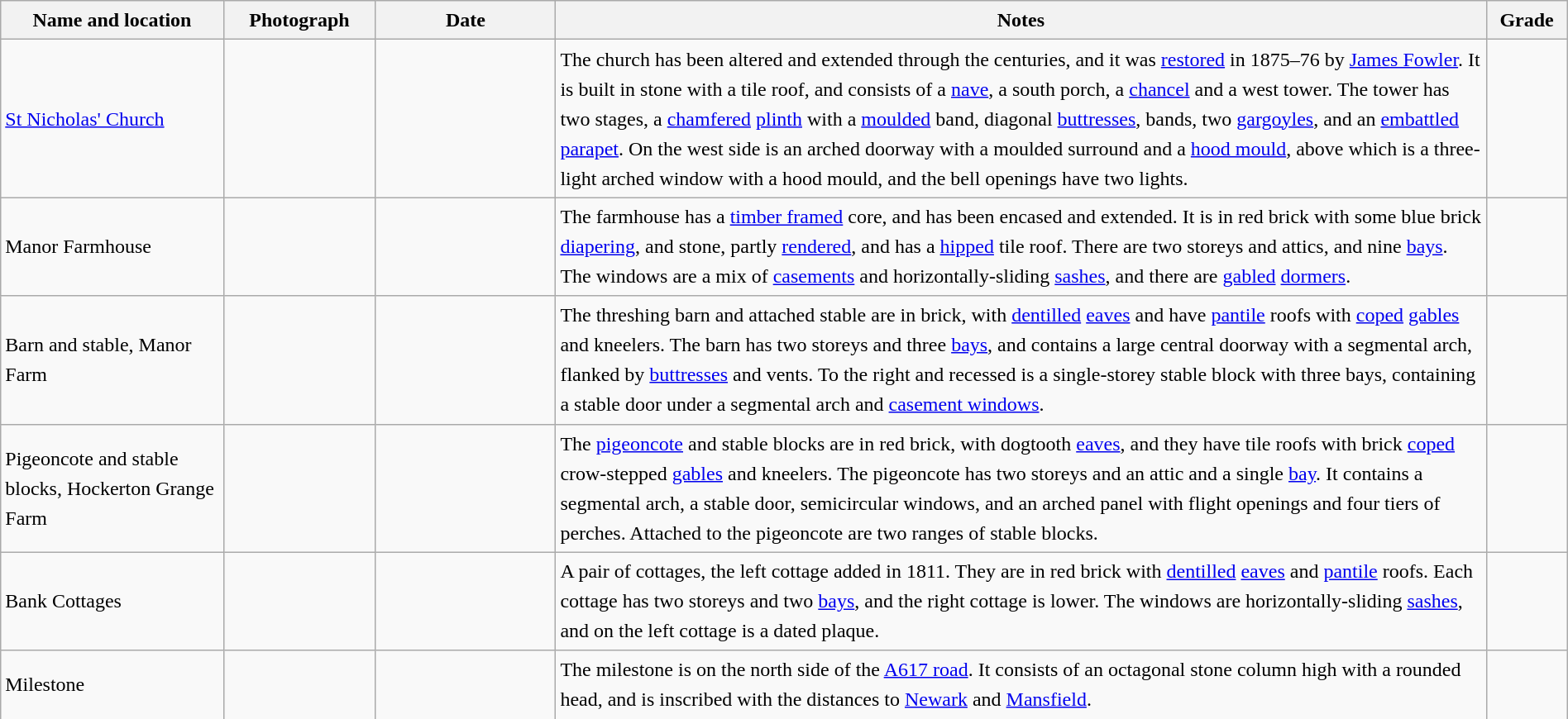<table class="wikitable sortable plainrowheaders" style="width:100%; border:0px; text-align:left; line-height:150%">
<tr>
<th scope="col"  style="width:150px">Name and location</th>
<th scope="col"  style="width:100px" class="unsortable">Photograph</th>
<th scope="col"  style="width:120px">Date</th>
<th scope="col"  style="width:650px" class="unsortable">Notes</th>
<th scope="col"  style="width:50px">Grade</th>
</tr>
<tr>
<td><a href='#'>St Nicholas' Church</a><br><small></small></td>
<td></td>
<td align="center"></td>
<td>The church has been altered and extended through the centuries, and it  was <a href='#'>restored</a> in 1875–76 by <a href='#'>James Fowler</a>.  It is built in stone with a tile roof, and consists of a <a href='#'>nave</a>, a south porch, a <a href='#'>chancel</a> and a west tower.  The tower has two stages, a <a href='#'>chamfered</a> <a href='#'>plinth</a> with a <a href='#'>moulded</a> band, diagonal <a href='#'>buttresses</a>, bands, two <a href='#'>gargoyles</a>, and an <a href='#'>embattled</a> <a href='#'>parapet</a>.  On the west side is an arched doorway with a moulded surround and a <a href='#'>hood mould</a>, above which is a three-light arched window with a hood mould, and the bell openings have two lights.</td>
<td align="center" ></td>
</tr>
<tr>
<td>Manor Farmhouse<br><small></small></td>
<td></td>
<td align="center"></td>
<td>The farmhouse has a <a href='#'>timber framed</a> core, and has been encased and extended.  It is in red brick with some blue brick <a href='#'>diapering</a>, and stone, partly <a href='#'>rendered</a>, and has a <a href='#'>hipped</a> tile roof.  There are two storeys and attics, and nine <a href='#'>bays</a>.  The windows are a mix of <a href='#'>casements</a> and horizontally-sliding <a href='#'>sashes</a>, and there are <a href='#'>gabled</a> <a href='#'>dormers</a>.</td>
<td align="center" ></td>
</tr>
<tr>
<td>Barn and stable, Manor Farm<br><small></small></td>
<td></td>
<td align="center"></td>
<td>The threshing barn and attached stable are in brick, with <a href='#'>dentilled</a> <a href='#'>eaves</a> and have <a href='#'>pantile</a> roofs with <a href='#'>coped</a> <a href='#'>gables</a> and kneelers.  The barn has two storeys and three <a href='#'>bays</a>, and contains a large central doorway with a segmental arch, flanked by <a href='#'>buttresses</a> and vents.  To the right and recessed is a single-storey stable block with three bays, containing a stable door under a segmental arch and <a href='#'>casement windows</a>.</td>
<td align="center" ></td>
</tr>
<tr>
<td>Pigeoncote and stable blocks, Hockerton Grange Farm<br><small></small></td>
<td></td>
<td align="center"></td>
<td>The <a href='#'>pigeoncote</a> and stable blocks are in red brick, with dogtooth <a href='#'>eaves</a>, and they have tile roofs with brick <a href='#'>coped</a> crow-stepped <a href='#'>gables</a> and kneelers.  The pigeoncote has two storeys and an attic and a single <a href='#'>bay</a>.  It contains a segmental arch, a stable door, semicircular windows, and an arched panel with flight openings and four tiers of perches.  Attached to the pigeoncote are two ranges of stable blocks.</td>
<td align="center" ></td>
</tr>
<tr>
<td>Bank Cottages<br><small></small></td>
<td></td>
<td align="center"></td>
<td>A pair of cottages, the left cottage added in 1811.  They are in red brick with <a href='#'>dentilled</a> <a href='#'>eaves</a> and <a href='#'>pantile</a> roofs. Each cottage has two storeys and two <a href='#'>bays</a>, and the right cottage is lower.  The windows are horizontally-sliding <a href='#'>sashes</a>, and on the left cottage is a dated plaque.</td>
<td align="center" ></td>
</tr>
<tr>
<td>Milestone<br><small></small></td>
<td></td>
<td align="center"></td>
<td>The milestone is on the north side of the <a href='#'>A617 road</a>.  It consists of an octagonal stone column  high with a rounded head, and is inscribed with the distances to <a href='#'>Newark</a> and <a href='#'>Mansfield</a>.</td>
<td align="center" ></td>
</tr>
<tr>
</tr>
</table>
